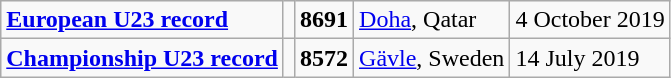<table class="wikitable">
<tr>
<td><strong><a href='#'>European U23 record</a></strong></td>
<td></td>
<td><strong>8691</strong></td>
<td><a href='#'>Doha</a>, Qatar</td>
<td>4 October 2019</td>
</tr>
<tr>
<td><strong><a href='#'>Championship U23 record</a></strong></td>
<td></td>
<td><strong>8572</strong></td>
<td><a href='#'>Gävle</a>, Sweden</td>
<td>14 July 2019</td>
</tr>
</table>
